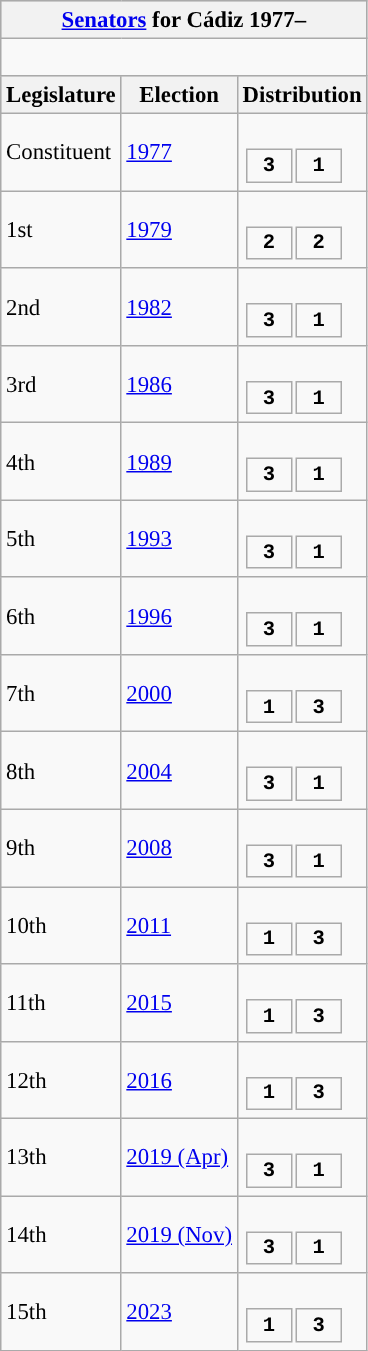<table class="wikitable" style="font-size:95%;">
<tr bgcolor="#CCCCCC">
<th colspan="3"><a href='#'>Senators</a> for Cádiz 1977–</th>
</tr>
<tr>
<td colspan="3"><br>








</td>
</tr>
<tr bgcolor="#CCCCCC">
<th>Legislature</th>
<th>Election</th>
<th>Distribution</th>
</tr>
<tr>
<td>Constituent</td>
<td><a href='#'>1977</a></td>
<td><br><table style="width:5em; font-size:90%; text-align:center; font-family:Courier New;">
<tr style="font-weight:bold">
<td style="background:">3</td>
<td style="background:">1</td>
</tr>
</table>
</td>
</tr>
<tr>
<td>1st</td>
<td><a href='#'>1979</a></td>
<td><br><table style="width:5em; font-size:90%; text-align:center; font-family:Courier New;">
<tr style="font-weight:bold">
<td style="background:">2</td>
<td style="background:">2</td>
</tr>
</table>
</td>
</tr>
<tr>
<td>2nd</td>
<td><a href='#'>1982</a></td>
<td><br><table style="width:5em; font-size:90%; text-align:center; font-family:Courier New;">
<tr style="font-weight:bold">
<td style="background:">3</td>
<td style="background:">1</td>
</tr>
</table>
</td>
</tr>
<tr>
<td>3rd</td>
<td><a href='#'>1986</a></td>
<td><br><table style="width:5em; font-size:90%; text-align:center; font-family:Courier New;">
<tr style="font-weight:bold">
<td style="background:">3</td>
<td style="background:">1</td>
</tr>
</table>
</td>
</tr>
<tr>
<td>4th</td>
<td><a href='#'>1989</a></td>
<td><br><table style="width:5em; font-size:90%; text-align:center; font-family:Courier New;">
<tr style="font-weight:bold">
<td style="background:">3</td>
<td style="background:">1</td>
</tr>
</table>
</td>
</tr>
<tr>
<td>5th</td>
<td><a href='#'>1993</a></td>
<td><br><table style="width:5em; font-size:90%; text-align:center; font-family:Courier New;">
<tr style="font-weight:bold">
<td style="background:">3</td>
<td style="background:">1</td>
</tr>
</table>
</td>
</tr>
<tr>
<td>6th</td>
<td><a href='#'>1996</a></td>
<td><br><table style="width:5em; font-size:90%; text-align:center; font-family:Courier New;">
<tr style="font-weight:bold">
<td style="background:">3</td>
<td style="background:">1</td>
</tr>
</table>
</td>
</tr>
<tr>
<td>7th</td>
<td><a href='#'>2000</a></td>
<td><br><table style="width:5em; font-size:90%; text-align:center; font-family:Courier New;">
<tr style="font-weight:bold">
<td style="background:">1</td>
<td style="background:">3</td>
</tr>
</table>
</td>
</tr>
<tr>
<td>8th</td>
<td><a href='#'>2004</a></td>
<td><br><table style="width:5em; font-size:90%; text-align:center; font-family:Courier New;">
<tr style="font-weight:bold">
<td style="background:">3</td>
<td style="background:">1</td>
</tr>
</table>
</td>
</tr>
<tr>
<td>9th</td>
<td><a href='#'>2008</a></td>
<td><br><table style="width:5em; font-size:90%; text-align:center; font-family:Courier New;">
<tr style="font-weight:bold">
<td style="background:">3</td>
<td style="background:">1</td>
</tr>
</table>
</td>
</tr>
<tr>
<td>10th</td>
<td><a href='#'>2011</a></td>
<td><br><table style="width:5em; font-size:90%; text-align:center; font-family:Courier New;">
<tr style="font-weight:bold">
<td style="background:">1</td>
<td style="background:">3</td>
</tr>
</table>
</td>
</tr>
<tr>
<td>11th</td>
<td><a href='#'>2015</a></td>
<td><br><table style="width:5em; font-size:90%; text-align:center; font-family:Courier New;">
<tr style="font-weight:bold">
<td style="background:">1</td>
<td style="background:">3</td>
</tr>
</table>
</td>
</tr>
<tr>
<td>12th</td>
<td><a href='#'>2016</a></td>
<td><br><table style="width:5em; font-size:90%; text-align:center; font-family:Courier New;">
<tr style="font-weight:bold">
<td style="background:">1</td>
<td style="background:">3</td>
</tr>
</table>
</td>
</tr>
<tr>
<td>13th</td>
<td><a href='#'>2019 (Apr)</a></td>
<td><br><table style="width:5em; font-size:90%; text-align:center; font-family:Courier New;">
<tr style="font-weight:bold">
<td style="background:">3</td>
<td style="background:">1</td>
</tr>
</table>
</td>
</tr>
<tr>
<td>14th</td>
<td><a href='#'>2019 (Nov)</a></td>
<td><br><table style="width:5em; font-size:90%; text-align:center; font-family:Courier New;">
<tr style="font-weight:bold">
<td style="background:">3</td>
<td style="background:">1</td>
</tr>
</table>
</td>
</tr>
<tr>
<td>15th</td>
<td><a href='#'>2023</a></td>
<td><br><table style="width:5em; font-size:90%; text-align:center; font-family:Courier New;">
<tr style="font-weight:bold">
<td style="background:">1</td>
<td style="background:">3</td>
</tr>
</table>
</td>
</tr>
</table>
